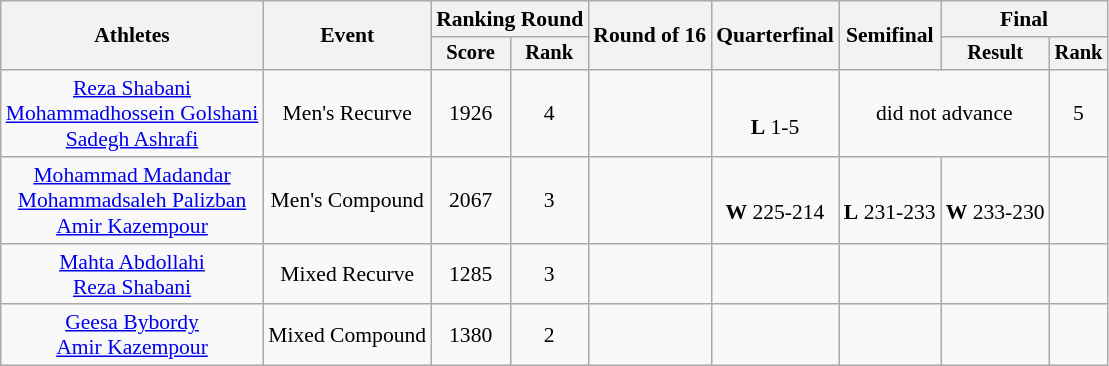<table class=wikitable style=font-size:90%;text-align:center>
<tr>
<th rowspan=2>Athletes</th>
<th rowspan=2>Event</th>
<th colspan=2>Ranking Round</th>
<th rowspan=2>Round of 16</th>
<th rowspan=2>Quarterfinal</th>
<th rowspan=2>Semifinal</th>
<th colspan=2>Final</th>
</tr>
<tr style=font-size:95%>
<th>Score</th>
<th>Rank</th>
<th>Result</th>
<th>Rank</th>
</tr>
<tr>
<td><a href='#'>Reza Shabani</a><br><a href='#'>Mohammadhossein Golshani</a><br><a href='#'>Sadegh Ashrafi</a></td>
<td>Men's Recurve</td>
<td>1926</td>
<td>4</td>
<td></td>
<td><br><strong>L</strong> 1-5</td>
<td colspan=2>did not advance</td>
<td>5</td>
</tr>
<tr>
<td><a href='#'>Mohammad Madandar</a><br><a href='#'>Mohammadsaleh Palizban</a><br><a href='#'>Amir Kazempour</a></td>
<td>Men's Compound</td>
<td>2067</td>
<td>3</td>
<td></td>
<td><br><strong>W</strong> 225-214</td>
<td><br><strong>L</strong> 231-233</td>
<td><br><strong>W</strong> 233-230</td>
<td></td>
</tr>
<tr>
<td><a href='#'>Mahta Abdollahi</a><br><a href='#'>Reza Shabani</a></td>
<td>Mixed Recurve</td>
<td>1285</td>
<td>3</td>
<td></td>
<td></td>
<td></td>
<td></td>
<td></td>
</tr>
<tr>
<td><a href='#'>Geesa Bybordy</a><br><a href='#'>Amir Kazempour</a></td>
<td>Mixed Compound</td>
<td>1380</td>
<td>2</td>
<td></td>
<td></td>
<td></td>
<td></td>
<td></td>
</tr>
</table>
